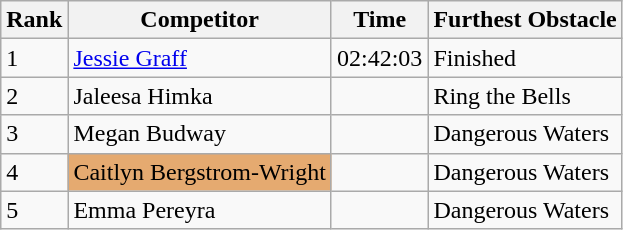<table class="wikitable sortable mw-collapsible" style="display: inline-table;">
<tr>
<th>Rank</th>
<th>Competitor</th>
<th>Time</th>
<th>Furthest Obstacle</th>
</tr>
<tr>
<td>1</td>
<td><a href='#'>Jessie Graff</a></td>
<td>02:42:03</td>
<td>Finished</td>
</tr>
<tr>
<td>2</td>
<td>Jaleesa Himka</td>
<td></td>
<td>Ring the Bells</td>
</tr>
<tr>
<td>3</td>
<td>Megan Budway</td>
<td></td>
<td>Dangerous Waters</td>
</tr>
<tr>
<td>4</td>
<td style="background-color:#E5AA70">Caitlyn Bergstrom-Wright</td>
<td></td>
<td>Dangerous Waters</td>
</tr>
<tr>
<td>5</td>
<td>Emma Pereyra</td>
<td></td>
<td>Dangerous Waters</td>
</tr>
</table>
